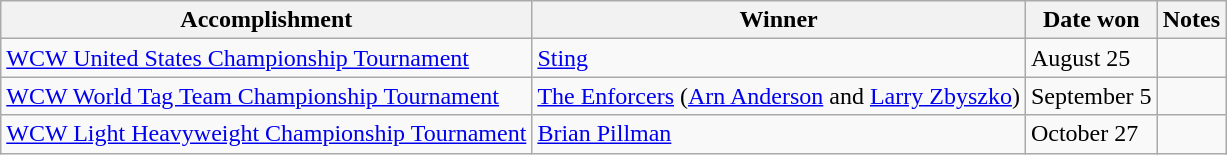<table class="wikitable">
<tr>
<th>Accomplishment</th>
<th>Winner</th>
<th>Date won</th>
<th>Notes</th>
</tr>
<tr>
<td><a href='#'>WCW United States Championship Tournament</a></td>
<td><a href='#'>Sting</a></td>
<td>August 25</td>
<td></td>
</tr>
<tr>
<td><a href='#'>WCW World Tag Team Championship Tournament</a></td>
<td><a href='#'>The Enforcers</a> (<a href='#'>Arn Anderson</a> and <a href='#'>Larry Zbyszko</a>)</td>
<td>September 5</td>
<td></td>
</tr>
<tr>
<td><a href='#'>WCW Light Heavyweight Championship Tournament</a></td>
<td><a href='#'>Brian Pillman</a></td>
<td>October 27</td>
<td></td>
</tr>
</table>
